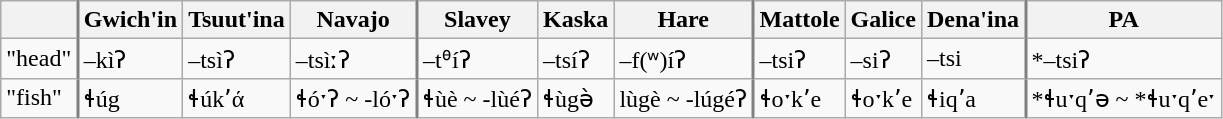<table class="wikitable">
<tr>
<th></th>
<th style="border-left: 2px solid gray">Gwich'in</th>
<th>Tsuut'ina</th>
<th>Navajo</th>
<th style="border-left: 2px solid gray">Slavey</th>
<th>Kaska</th>
<th>Hare</th>
<th style="border-left: 2px solid gray">Mattole</th>
<th>Galice</th>
<th>Dena'ina</th>
<th style="border-left: 2px solid gray">PA</th>
</tr>
<tr>
<td>"head"</td>
<td style="border-left: 2px solid gray">–kìʔ</td>
<td>–tsìʔ</td>
<td>–tsìːʔ</td>
<td style="border-left: 2px solid gray">–tᶿíʔ</td>
<td>–tsíʔ</td>
<td>–f(ʷ)íʔ</td>
<td style="border-left: 2px solid gray">–tsiʔ</td>
<td>–siʔ</td>
<td>–tsi</td>
<td style="border-left: 2px solid gray">*–tsiʔ</td>
</tr>
<tr>
<td>"fish"</td>
<td style="border-left: 2px solid gray">ɬúg</td>
<td>ɬúkʼά</td>
<td>ɬóˑʔ ~ -lóˑʔ</td>
<td style="border-left: 2px solid gray">ɬùè ~ -lùéʔ</td>
<td>ɬùgə̀</td>
<td>lùgè ~ -lúgéʔ</td>
<td style="border-left: 2px solid gray">ɬoˑkʼe</td>
<td>ɬoˑkʼe</td>
<td>ɬiqʼa</td>
<td style="border-left: 2px solid gray">*ɬuˑqʼə ~ *ɬuˑqʼeˑ</td>
</tr>
</table>
